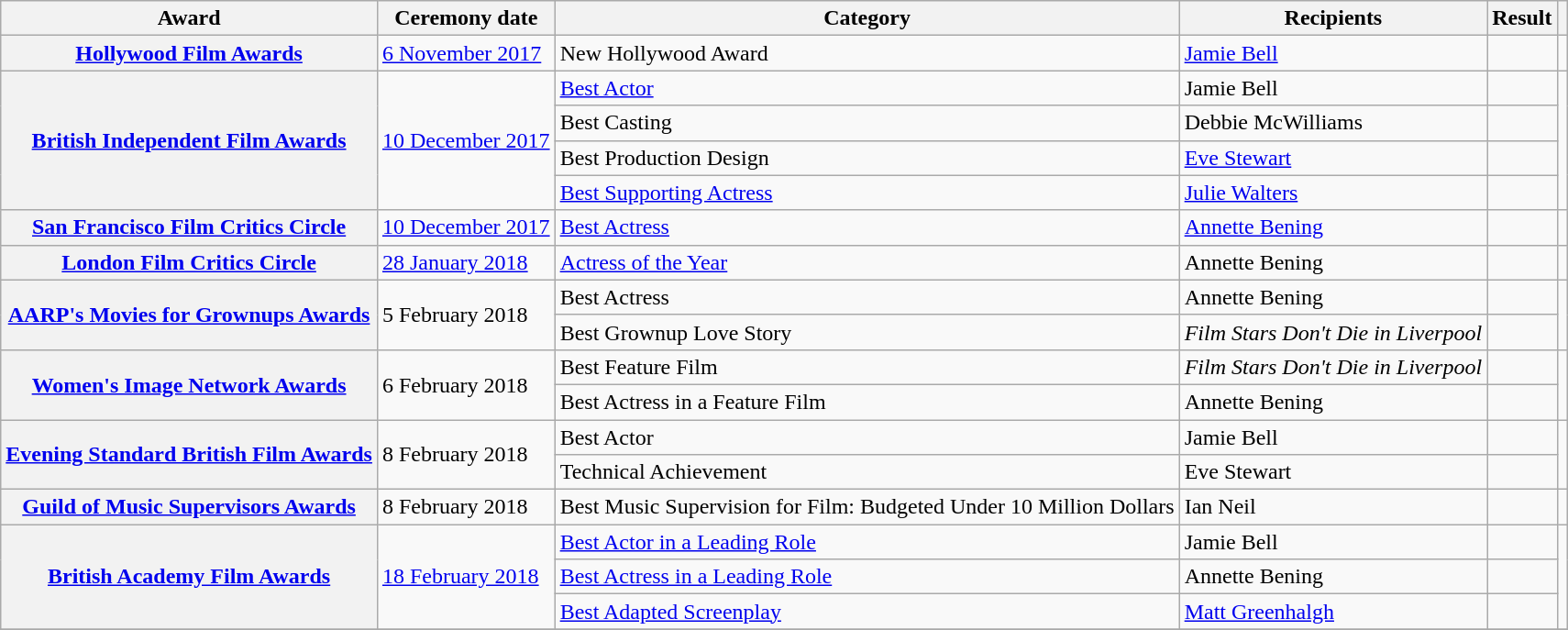<table class="wikitable plainrowheaders sortable">
<tr>
<th scope="col">Award</th>
<th scope="col">Ceremony date</th>
<th scope="col">Category</th>
<th scope="col">Recipients</th>
<th scope="col">Result</th>
<th scope="col" class="unsortable"></th>
</tr>
<tr>
<th scope="row"><a href='#'>Hollywood Film Awards</a></th>
<td><a href='#'>6 November 2017</a></td>
<td>New Hollywood Award</td>
<td><a href='#'>Jamie Bell</a></td>
<td></td>
<td style="text-align:center;"></td>
</tr>
<tr>
<th scope="row" rowspan="4"><a href='#'>British Independent Film Awards</a></th>
<td rowspan="4"><a href='#'>10 December 2017</a></td>
<td><a href='#'>Best Actor</a></td>
<td>Jamie Bell</td>
<td></td>
<td rowspan="4" style="text-align:center;"></td>
</tr>
<tr>
<td>Best Casting</td>
<td>Debbie McWilliams</td>
<td></td>
</tr>
<tr>
<td>Best Production Design</td>
<td><a href='#'>Eve Stewart</a></td>
<td></td>
</tr>
<tr>
<td><a href='#'>Best Supporting Actress</a></td>
<td><a href='#'>Julie Walters</a></td>
<td></td>
</tr>
<tr>
<th scope="row"><a href='#'>San Francisco Film Critics Circle</a></th>
<td><a href='#'>10 December 2017</a></td>
<td><a href='#'>Best Actress</a></td>
<td><a href='#'>Annette Bening</a></td>
<td></td>
<td style="text-align:center;"></td>
</tr>
<tr>
<th scope="row"><a href='#'>London Film Critics Circle</a></th>
<td><a href='#'>28 January 2018</a></td>
<td><a href='#'>Actress of the Year</a></td>
<td>Annette Bening</td>
<td></td>
<td style="text-align:center;"></td>
</tr>
<tr>
<th scope="row" rowspan="2"><a href='#'>AARP's Movies for Grownups Awards</a></th>
<td rowspan="2">5 February 2018</td>
<td>Best Actress</td>
<td>Annette Bening</td>
<td></td>
<td rowspan="2" style="text-align:center;"></td>
</tr>
<tr>
<td>Best Grownup Love Story</td>
<td><em>Film Stars Don't Die in Liverpool</em></td>
<td></td>
</tr>
<tr>
<th scope="row" rowspan="2"><a href='#'>Women's Image Network Awards</a></th>
<td rowspan="2">6 February 2018</td>
<td>Best Feature Film</td>
<td><em>Film Stars Don't Die in Liverpool</em></td>
<td></td>
<td rowspan="2" style="text-align:center;"></td>
</tr>
<tr>
<td>Best Actress in a Feature Film</td>
<td>Annette Bening</td>
<td></td>
</tr>
<tr>
<th scope="row" rowspan="2"><a href='#'>Evening Standard British Film Awards</a></th>
<td rowspan="2">8 February 2018</td>
<td>Best Actor</td>
<td>Jamie Bell</td>
<td></td>
<td rowspan="2" style="text-align:center;"></td>
</tr>
<tr>
<td>Technical Achievement</td>
<td>Eve Stewart</td>
<td></td>
</tr>
<tr>
<th scope="row"><a href='#'>Guild of Music Supervisors Awards</a></th>
<td>8 February 2018</td>
<td>Best Music Supervision for Film: Budgeted Under 10 Million Dollars</td>
<td>Ian Neil</td>
<td></td>
<td style="text-align:center;"></td>
</tr>
<tr>
<th scope="row" rowspan="3"><a href='#'>British Academy Film Awards</a></th>
<td rowspan="3"><a href='#'>18 February 2018</a></td>
<td><a href='#'>Best Actor in a Leading Role</a></td>
<td>Jamie Bell</td>
<td></td>
<td rowspan="3" style="text-align:center;"></td>
</tr>
<tr>
<td><a href='#'>Best Actress in a Leading Role</a></td>
<td>Annette Bening</td>
<td></td>
</tr>
<tr>
<td><a href='#'>Best Adapted Screenplay</a></td>
<td><a href='#'>Matt Greenhalgh</a></td>
<td></td>
</tr>
<tr>
</tr>
</table>
